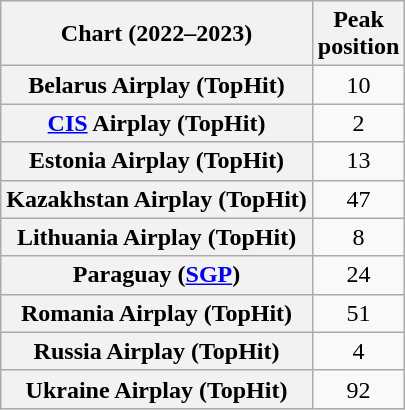<table class="wikitable sortable plainrowheaders" style="text-align:center">
<tr>
<th scope="col">Chart (2022–2023)</th>
<th scope="col">Peak<br>position</th>
</tr>
<tr>
<th scope="row">Belarus Airplay (TopHit)</th>
<td>10</td>
</tr>
<tr>
<th scope="row"><a href='#'>CIS</a> Airplay (TopHit)</th>
<td>2</td>
</tr>
<tr>
<th scope="row">Estonia Airplay (TopHit)</th>
<td>13</td>
</tr>
<tr>
<th scope="row">Kazakhstan Airplay (TopHit)</th>
<td>47</td>
</tr>
<tr>
<th scope="row">Lithuania Airplay (TopHit)</th>
<td>8</td>
</tr>
<tr>
<th scope="row">Paraguay (<a href='#'>SGP</a>)</th>
<td>24</td>
</tr>
<tr>
<th scope="row">Romania Airplay (TopHit)</th>
<td>51</td>
</tr>
<tr>
<th scope="row">Russia Airplay (TopHit)</th>
<td>4</td>
</tr>
<tr>
<th scope="row">Ukraine Airplay (TopHit)</th>
<td>92</td>
</tr>
</table>
